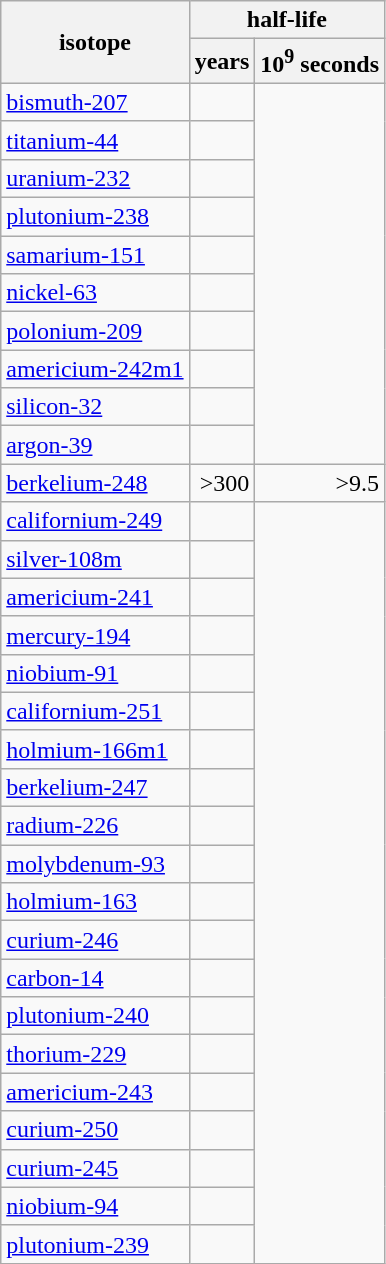<table class="wikitable sortable">
<tr>
<th rowspan=2>isotope</th>
<th colspan=2>half-life</th>
</tr>
<tr>
<th class=unsortable>years</th>
<th class=unsortable>10<sup>9</sup> seconds</th>
</tr>
<tr>
<td><a href='#'>bismuth-207</a></td>
<td></td>
</tr>
<tr>
<td><a href='#'>titanium-44</a></td>
<td></td>
</tr>
<tr>
<td><a href='#'>uranium-232</a></td>
<td></td>
</tr>
<tr>
<td><a href='#'>plutonium-238</a></td>
<td></td>
</tr>
<tr>
<td><a href='#'>samarium-151</a></td>
<td></td>
</tr>
<tr>
<td><a href='#'>nickel-63</a></td>
<td></td>
</tr>
<tr>
<td><a href='#'>polonium-209</a></td>
<td></td>
</tr>
<tr>
<td><a href='#'>americium-242m1</a></td>
<td></td>
</tr>
<tr>
<td><a href='#'>silicon-32</a></td>
<td></td>
</tr>
<tr>
<td><a href='#'>argon-39</a></td>
<td></td>
</tr>
<tr>
<td><a href='#'>berkelium-248</a></td>
<td align=right>>300</td>
<td align=right>>9.5</td>
</tr>
<tr>
<td><a href='#'>californium-249</a></td>
<td></td>
</tr>
<tr>
<td><a href='#'>silver-108m</a></td>
<td></td>
</tr>
<tr>
<td><a href='#'>americium-241</a></td>
<td></td>
</tr>
<tr>
<td><a href='#'>mercury-194</a></td>
<td></td>
</tr>
<tr>
<td><a href='#'>niobium-91</a></td>
<td></td>
</tr>
<tr>
<td><a href='#'>californium-251</a></td>
<td></td>
</tr>
<tr>
<td><a href='#'>holmium-166m1</a></td>
<td></td>
</tr>
<tr>
<td><a href='#'>berkelium-247</a></td>
<td></td>
</tr>
<tr>
<td><a href='#'>radium-226</a></td>
<td></td>
</tr>
<tr>
<td><a href='#'>molybdenum-93</a></td>
<td></td>
</tr>
<tr>
<td><a href='#'>holmium-163</a></td>
<td></td>
</tr>
<tr>
<td><a href='#'>curium-246</a></td>
<td></td>
</tr>
<tr>
<td><a href='#'>carbon-14</a></td>
<td></td>
</tr>
<tr>
<td><a href='#'>plutonium-240</a></td>
<td></td>
</tr>
<tr>
<td><a href='#'>thorium-229</a></td>
<td></td>
</tr>
<tr>
<td><a href='#'>americium-243</a></td>
<td></td>
</tr>
<tr>
<td><a href='#'>curium-250</a></td>
<td></td>
</tr>
<tr>
<td><a href='#'>curium-245</a></td>
<td></td>
</tr>
<tr>
<td><a href='#'>niobium-94</a></td>
<td></td>
</tr>
<tr>
<td><a href='#'>plutonium-239</a></td>
<td></td>
</tr>
</table>
